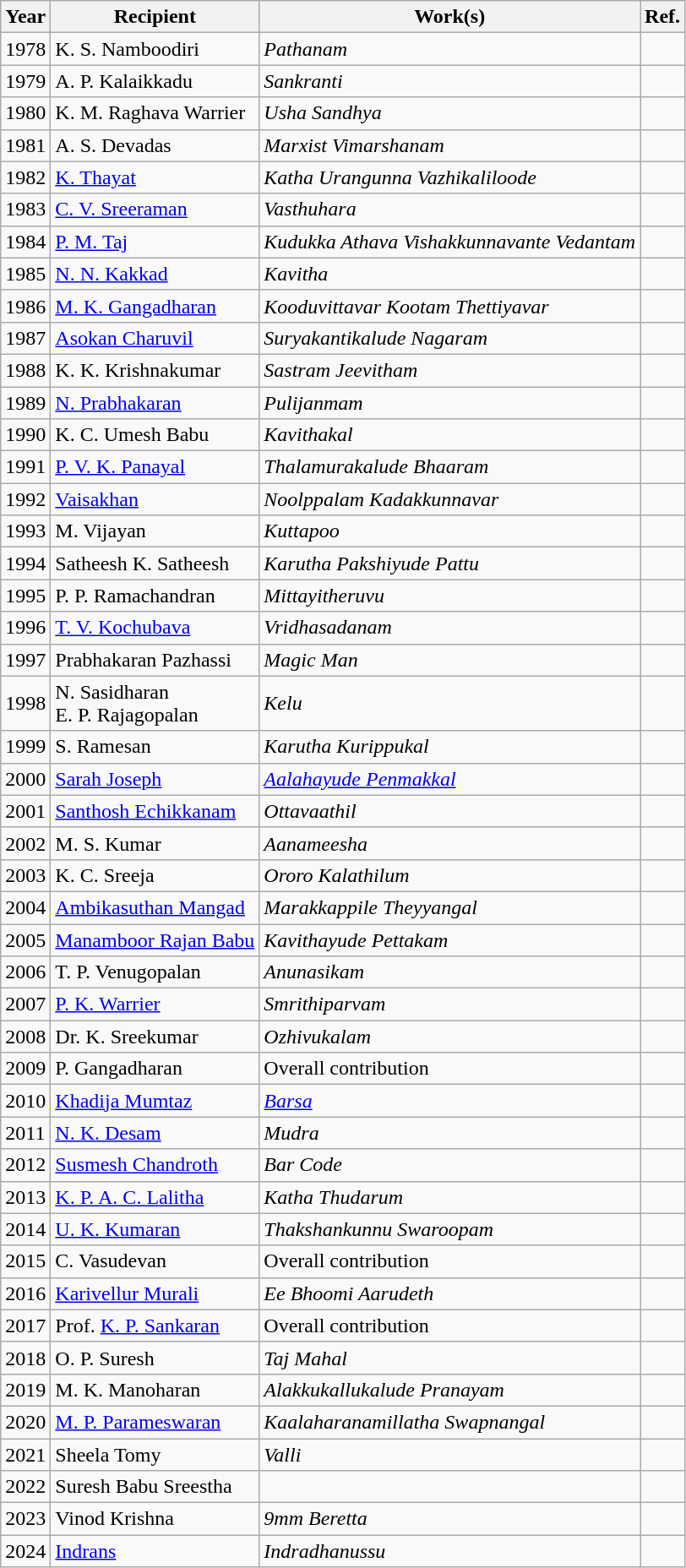<table class="wikitable sortable">
<tr>
<th>Year</th>
<th>Recipient</th>
<th>Work(s)</th>
<th>Ref.</th>
</tr>
<tr>
<td>1978</td>
<td>K. S. Namboodiri</td>
<td><em>Pathanam</em></td>
<td style="text-align:center;"></td>
</tr>
<tr>
<td>1979</td>
<td>A. P. Kalaikkadu</td>
<td><em>Sankranti</em></td>
<td></td>
</tr>
<tr>
<td>1980</td>
<td>K. M. Raghava Warrier</td>
<td><em>Usha Sandhya</em></td>
<td></td>
</tr>
<tr>
<td>1981</td>
<td>A. S. Devadas</td>
<td><em>Marxist Vimarshanam</em></td>
<td></td>
</tr>
<tr>
<td>1982</td>
<td><a href='#'>K. Thayat</a></td>
<td><em>Katha Urangunna Vazhikaliloode</em></td>
<td style="text-align:center;"></td>
</tr>
<tr>
<td>1983</td>
<td><a href='#'>C. V. Sreeraman</a></td>
<td><em>Vasthuhara</em></td>
<td></td>
</tr>
<tr>
<td>1984</td>
<td><a href='#'>P. M. Taj</a></td>
<td><em>Kudukka Athava Vishakkunnavante Vedantam</em></td>
<td></td>
</tr>
<tr>
<td>1985</td>
<td><a href='#'>N. N. Kakkad</a></td>
<td><em>Kavitha</em></td>
<td style="text-align:center;"></td>
</tr>
<tr>
<td>1986</td>
<td><a href='#'>M. K. Gangadharan</a></td>
<td><em>Kooduvittavar Kootam Thettiyavar</em></td>
<td></td>
</tr>
<tr>
<td>1987</td>
<td><a href='#'>Asokan Charuvil</a></td>
<td><em>Suryakantikalude Nagaram</em></td>
<td style="text-align:center;"></td>
</tr>
<tr>
<td>1988</td>
<td>K. K. Krishnakumar</td>
<td><em>Sastram Jeevitham</em></td>
<td></td>
</tr>
<tr>
<td>1989</td>
<td><a href='#'>N. Prabhakaran</a></td>
<td><em>Pulijanmam</em></td>
<td style="text-align:center;"></td>
</tr>
<tr>
<td>1990</td>
<td>K. C. Umesh Babu</td>
<td><em>Kavithakal</em></td>
<td></td>
</tr>
<tr>
<td>1991</td>
<td><a href='#'>P. V. K. Panayal</a></td>
<td><em>Thalamurakalude Bhaaram</em></td>
<td style="text-align:center;"></td>
</tr>
<tr>
<td>1992</td>
<td><a href='#'>Vaisakhan</a></td>
<td><em>Noolppalam Kadakkunnavar</em></td>
<td style="text-align:center;"></td>
</tr>
<tr>
<td>1993</td>
<td>M. Vijayan</td>
<td><em>Kuttapoo</em></td>
<td></td>
</tr>
<tr>
<td>1994</td>
<td>Satheesh K. Satheesh</td>
<td><em>Karutha Pakshiyude Pattu</em></td>
<td style="text-align:center;"></td>
</tr>
<tr>
<td>1995</td>
<td>P. P. Ramachandran</td>
<td><em>Mittayitheruvu</em></td>
<td></td>
</tr>
<tr>
<td>1996</td>
<td><a href='#'>T. V. Kochubava</a></td>
<td><em>Vridhasadanam</em></td>
<td style="text-align:center;"></td>
</tr>
<tr>
<td>1997</td>
<td>Prabhakaran Pazhassi</td>
<td><em>Magic Man</em></td>
<td style="text-align:center;"></td>
</tr>
<tr>
<td>1998</td>
<td>N. Sasidharan<br>E. P. Rajagopalan</td>
<td><em>Kelu</em></td>
<td></td>
</tr>
<tr>
<td>1999</td>
<td>S. Ramesan</td>
<td><em>Karutha Kurippukal</em></td>
<td></td>
</tr>
<tr>
<td>2000</td>
<td><a href='#'>Sarah Joseph</a></td>
<td><em><a href='#'>Aalahayude Penmakkal</a></em></td>
<td style="text-align:center;"></td>
</tr>
<tr>
<td>2001</td>
<td><a href='#'>Santhosh Echikkanam</a></td>
<td><em>Ottavaathil</em></td>
<td style="text-align:center;"></td>
</tr>
<tr>
<td>2002</td>
<td>M. S. Kumar</td>
<td><em>Aanameesha</em></td>
<td></td>
</tr>
<tr>
<td>2003</td>
<td>K. C. Sreeja</td>
<td><em>Ororo Kalathilum</em></td>
<td></td>
</tr>
<tr>
<td>2004</td>
<td><a href='#'>Ambikasuthan Mangad</a></td>
<td><em>Marakkappile Theyyangal</em></td>
<td style="text-align:center;"></td>
</tr>
<tr>
<td>2005</td>
<td><a href='#'>Manamboor Rajan Babu</a></td>
<td><em>Kavithayude Pettakam </em></td>
<td style="text-align:center;"></td>
</tr>
<tr>
<td>2006</td>
<td>T. P. Venugopalan</td>
<td><em>Anunasikam</em></td>
<td></td>
</tr>
<tr>
<td>2007</td>
<td><a href='#'>P. K. Warrier</a></td>
<td><em>Smrithiparvam</em></td>
<td style="text-align:center;"></td>
</tr>
<tr>
<td>2008</td>
<td>Dr. K. Sreekumar</td>
<td><em>Ozhivukalam</em></td>
<td style="text-align:center;"></td>
</tr>
<tr>
<td>2009</td>
<td>P. Gangadharan</td>
<td>Overall contribution</td>
<td></td>
</tr>
<tr>
<td>2010</td>
<td><a href='#'>Khadija Mumtaz</a></td>
<td><em><a href='#'>Barsa</a></em></td>
<td style="text-align:center;"></td>
</tr>
<tr>
<td>2011</td>
<td><a href='#'>N. K. Desam</a></td>
<td><em>Mudra</em></td>
<td style="text-align:center;"></td>
</tr>
<tr>
<td>2012</td>
<td><a href='#'>Susmesh Chandroth</a></td>
<td><em>Bar Code</em></td>
<td style="text-align:center;"></td>
</tr>
<tr>
<td>2013</td>
<td><a href='#'>K. P. A. C. Lalitha</a></td>
<td><em>Katha Thudarum</em></td>
<td style="text-align:center;"></td>
</tr>
<tr>
<td>2014</td>
<td><a href='#'>U. K. Kumaran</a></td>
<td><em>Thakshankunnu Swaroopam</em></td>
<td style="text-align:center;"></td>
</tr>
<tr>
<td>2015</td>
<td>C. Vasudevan</td>
<td>Overall contribution</td>
<td style="text-align:center;"></td>
</tr>
<tr>
<td>2016</td>
<td><a href='#'>Karivellur Murali</a></td>
<td><em>Ee Bhoomi Aarudeth</em></td>
<td style="text-align:center;"></td>
</tr>
<tr>
<td>2017</td>
<td>Prof. <a href='#'>K. P. Sankaran</a></td>
<td>Overall contribution</td>
<td style="text-align:center;"></td>
</tr>
<tr>
<td>2018</td>
<td>O. P. Suresh</td>
<td><em>Taj Mahal</em></td>
<td style="text-align:center;"></td>
</tr>
<tr>
<td>2019</td>
<td>M. K. Manoharan</td>
<td><em>Alakkukallukalude Pranayam</em></td>
<td style="text-align:center;"></td>
</tr>
<tr>
<td>2020</td>
<td><a href='#'>M. P. Parameswaran</a></td>
<td><em>Kaalaharanamillatha Swapnangal</em></td>
<td style="text-align:center;"></td>
</tr>
<tr>
<td>2021</td>
<td>Sheela Tomy</td>
<td><em>Valli</em></td>
<td style="text-align:center;"></td>
</tr>
<tr>
<td>2022</td>
<td>Suresh Babu Sreestha</td>
<td></td>
<td style="text-align:center;"></td>
</tr>
<tr>
<td>2023</td>
<td>Vinod Krishna</td>
<td><em>9mm Beretta</em></td>
<td style="text-align:center;"></td>
</tr>
<tr>
<td>2024</td>
<td><a href='#'>Indrans</a></td>
<td><em>Indradhanussu</em></td>
<td style="text-align:center;"></td>
</tr>
</table>
